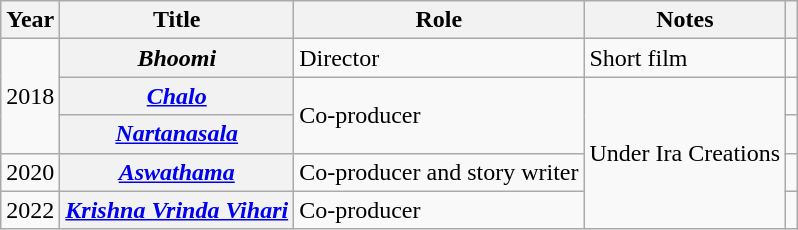<table class="wikitable plainrowheaders sortable">
<tr>
<th scope="col">Year</th>
<th scope="col">Title</th>
<th scope="col">Role</th>
<th scope="col" class="unsortable">Notes</th>
<th scope="col" class="unsortable"></th>
</tr>
<tr>
<td rowspan="3">2018</td>
<th scope="row"><em>Bhoomi</em></th>
<td>Director</td>
<td>Short film</td>
<td></td>
</tr>
<tr>
<th scope="row"><em><a href='#'>Chalo</a></em></th>
<td rowspan="2">Co-producer</td>
<td rowspan="4">Under Ira Creations</td>
<td></td>
</tr>
<tr>
<th scope="row"><em><a href='#'>Nartanasala</a></em></th>
<td></td>
</tr>
<tr>
<td>2020</td>
<th scope="row"><em><a href='#'>Aswathama</a></em></th>
<td>Co-producer and story writer</td>
<td></td>
</tr>
<tr>
<td>2022</td>
<th scope="row"><em><a href='#'>Krishna Vrinda Vihari</a></em></th>
<td>Co-producer</td>
<td></td>
</tr>
</table>
